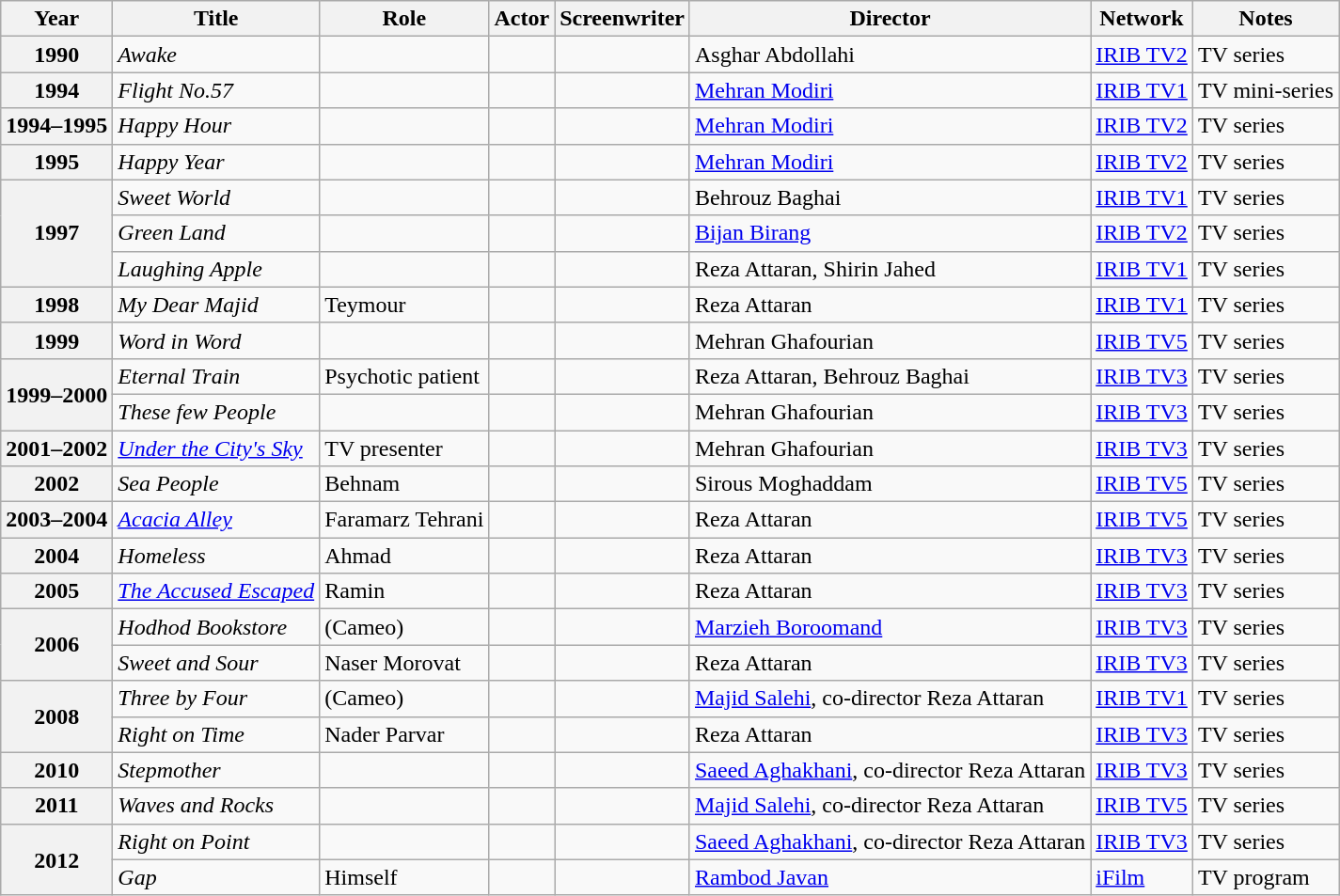<table class="wikitable plainrowheaders sortable"  style=font-size:100%>
<tr>
<th scope="col">Year</th>
<th scope="col">Title</th>
<th scope="col">Role</th>
<th scope="col">Actor</th>
<th scope="col">Screenwriter</th>
<th scope="col">Director</th>
<th scope="col">Network</th>
<th scope="col" class="unsortable">Notes</th>
</tr>
<tr>
<th scope=row>1990</th>
<td><em>Awake</em></td>
<td></td>
<td></td>
<td></td>
<td>Asghar Abdollahi</td>
<td><a href='#'>IRIB TV2</a></td>
<td>TV series</td>
</tr>
<tr>
<th scope=row>1994</th>
<td><em>Flight No.57</em></td>
<td></td>
<td></td>
<td></td>
<td><a href='#'>Mehran Modiri</a></td>
<td><a href='#'>IRIB TV1</a></td>
<td>TV mini-series</td>
</tr>
<tr>
<th scope=row>1994–1995</th>
<td><em>Happy Hour</em></td>
<td></td>
<td></td>
<td></td>
<td><a href='#'>Mehran Modiri</a></td>
<td><a href='#'>IRIB TV2</a></td>
<td>TV series</td>
</tr>
<tr>
<th scope=row>1995</th>
<td><em>Happy Year</em></td>
<td></td>
<td></td>
<td></td>
<td><a href='#'>Mehran Modiri</a></td>
<td><a href='#'>IRIB TV2</a></td>
<td>TV series</td>
</tr>
<tr>
<th scope=row rowspan="3">1997</th>
<td><em>Sweet World</em></td>
<td></td>
<td></td>
<td></td>
<td>Behrouz Baghai</td>
<td><a href='#'>IRIB TV1</a></td>
<td>TV series</td>
</tr>
<tr>
<td><em>Green Land</em></td>
<td></td>
<td></td>
<td></td>
<td><a href='#'>Bijan Birang</a></td>
<td><a href='#'>IRIB TV2</a></td>
<td>TV series</td>
</tr>
<tr>
<td><em>Laughing Apple</em></td>
<td></td>
<td></td>
<td></td>
<td>Reza Attaran, Shirin Jahed</td>
<td><a href='#'>IRIB TV1</a></td>
<td>TV series</td>
</tr>
<tr>
<th scope=row>1998</th>
<td><em>My Dear Majid</em></td>
<td>Teymour</td>
<td></td>
<td></td>
<td>Reza Attaran</td>
<td><a href='#'>IRIB TV1</a></td>
<td>TV series</td>
</tr>
<tr>
<th scope=row>1999</th>
<td><em>Word in Word</em></td>
<td></td>
<td></td>
<td></td>
<td>Mehran Ghafourian</td>
<td><a href='#'>IRIB TV5</a></td>
<td>TV series</td>
</tr>
<tr>
<th scope=row rowspan="2">1999–2000</th>
<td><em>Eternal Train</em></td>
<td>Psychotic patient</td>
<td></td>
<td></td>
<td>Reza Attaran, Behrouz Baghai</td>
<td><a href='#'>IRIB TV3</a></td>
<td>TV series</td>
</tr>
<tr>
<td><em>These few People</em></td>
<td></td>
<td></td>
<td></td>
<td>Mehran Ghafourian</td>
<td><a href='#'>IRIB TV3</a></td>
<td>TV series</td>
</tr>
<tr>
<th scope=row>2001–2002</th>
<td><em><a href='#'>Under the City's Sky</a></em></td>
<td>TV presenter</td>
<td></td>
<td></td>
<td>Mehran Ghafourian</td>
<td><a href='#'>IRIB TV3</a></td>
<td>TV series</td>
</tr>
<tr>
<th scope=row>2002</th>
<td><em>Sea People</em></td>
<td>Behnam</td>
<td></td>
<td></td>
<td>Sirous Moghaddam</td>
<td><a href='#'>IRIB TV5</a></td>
<td>TV series</td>
</tr>
<tr>
<th scope=row>2003–2004</th>
<td><em><a href='#'>Acacia Alley</a></em></td>
<td>Faramarz Tehrani</td>
<td></td>
<td></td>
<td>Reza Attaran</td>
<td><a href='#'>IRIB TV5</a></td>
<td>TV series</td>
</tr>
<tr>
<th scope=row>2004</th>
<td><em>Homeless</em></td>
<td>Ahmad</td>
<td></td>
<td></td>
<td>Reza Attaran</td>
<td><a href='#'>IRIB TV3</a></td>
<td>TV series</td>
</tr>
<tr>
<th scope=row>2005</th>
<td><em><a href='#'>The Accused Escaped</a></em></td>
<td>Ramin</td>
<td></td>
<td></td>
<td>Reza Attaran</td>
<td><a href='#'>IRIB TV3</a></td>
<td>TV series</td>
</tr>
<tr>
<th scope=row rowspan="2">2006</th>
<td><em>Hodhod Bookstore</em></td>
<td>(Cameo)</td>
<td></td>
<td></td>
<td><a href='#'>Marzieh Boroomand</a></td>
<td><a href='#'>IRIB TV3</a></td>
<td>TV series</td>
</tr>
<tr>
<td><em>Sweet and Sour</em></td>
<td>Naser Morovat</td>
<td></td>
<td></td>
<td>Reza Attaran</td>
<td><a href='#'>IRIB TV3</a></td>
<td>TV series</td>
</tr>
<tr>
<th scope=row rowspan="2">2008</th>
<td><em>Three by Four</em></td>
<td>(Cameo)</td>
<td></td>
<td></td>
<td><a href='#'>Majid Salehi</a>, co-director Reza Attaran</td>
<td><a href='#'>IRIB TV1</a></td>
<td>TV series</td>
</tr>
<tr>
<td><em>Right on Time</em></td>
<td>Nader Parvar</td>
<td></td>
<td></td>
<td>Reza Attaran</td>
<td><a href='#'>IRIB TV3</a></td>
<td>TV series</td>
</tr>
<tr>
<th scope=row>2010</th>
<td><em>Stepmother</em></td>
<td></td>
<td></td>
<td></td>
<td><a href='#'>Saeed Aghakhani</a>, co-director Reza Attaran</td>
<td><a href='#'>IRIB TV3</a></td>
<td>TV series</td>
</tr>
<tr>
<th scope=row>2011</th>
<td><em>Waves and Rocks</em></td>
<td></td>
<td></td>
<td></td>
<td><a href='#'>Majid Salehi</a>, co-director Reza Attaran</td>
<td><a href='#'>IRIB TV5</a></td>
<td>TV series</td>
</tr>
<tr>
<th scope=row rowspan="2">2012</th>
<td><em>Right on Point</em></td>
<td></td>
<td></td>
<td></td>
<td><a href='#'>Saeed Aghakhani</a>, co-director Reza Attaran</td>
<td><a href='#'>IRIB TV3</a></td>
<td>TV series</td>
</tr>
<tr>
<td><em>Gap</em></td>
<td>Himself</td>
<td></td>
<td></td>
<td><a href='#'>Rambod Javan</a></td>
<td><a href='#'>iFilm</a></td>
<td>TV program</td>
</tr>
</table>
